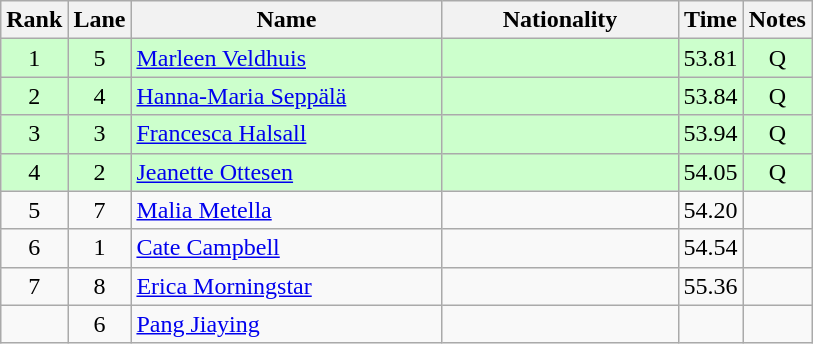<table class="wikitable" style="text-align:center">
<tr>
<th>Rank</th>
<th>Lane</th>
<th width=200>Name</th>
<th width=150>Nationality</th>
<th>Time</th>
<th>Notes</th>
</tr>
<tr bgcolor=ccffcc>
<td>1</td>
<td>5</td>
<td align=left><a href='#'>Marleen Veldhuis</a></td>
<td align=left></td>
<td>53.81</td>
<td>Q</td>
</tr>
<tr bgcolor=ccffcc>
<td>2</td>
<td>4</td>
<td align=left><a href='#'>Hanna-Maria Seppälä</a></td>
<td align=left></td>
<td>53.84</td>
<td>Q</td>
</tr>
<tr bgcolor=ccffcc>
<td>3</td>
<td>3</td>
<td align=left><a href='#'>Francesca Halsall</a></td>
<td align=left></td>
<td>53.94</td>
<td>Q</td>
</tr>
<tr bgcolor=ccffcc>
<td>4</td>
<td>2</td>
<td align=left><a href='#'>Jeanette Ottesen</a></td>
<td align=left></td>
<td>54.05</td>
<td>Q</td>
</tr>
<tr>
<td>5</td>
<td>7</td>
<td align=left><a href='#'>Malia Metella</a></td>
<td align=left></td>
<td>54.20</td>
<td></td>
</tr>
<tr>
<td>6</td>
<td>1</td>
<td align=left><a href='#'>Cate Campbell</a></td>
<td align=left></td>
<td>54.54</td>
<td></td>
</tr>
<tr>
<td>7</td>
<td>8</td>
<td align=left><a href='#'>Erica Morningstar</a></td>
<td align=left></td>
<td>55.36</td>
<td></td>
</tr>
<tr>
<td></td>
<td>6</td>
<td align=left><a href='#'>Pang Jiaying</a></td>
<td align=left></td>
<td></td>
<td></td>
</tr>
</table>
